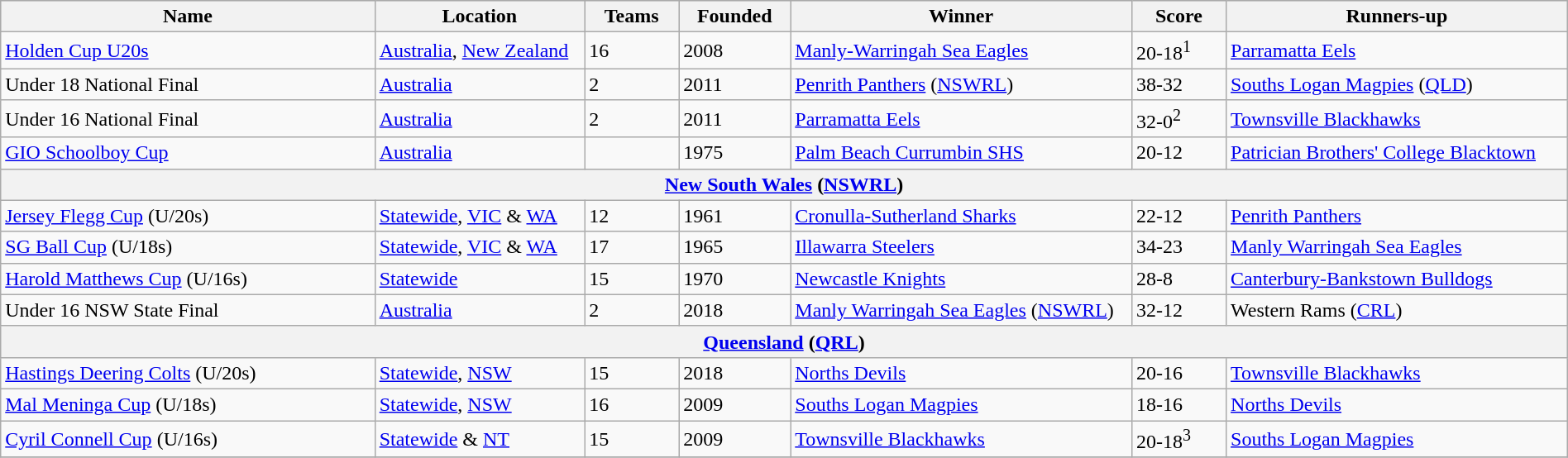<table class="wikitable" style="width:100%;">
<tr bgcolor="lightgrey">
<th width="220">Name</th>
<th width="120">Location</th>
<th width="50">Teams</th>
<th width="50">Founded</th>
<th width="200">Winner</th>
<th width="50">Score</th>
<th width="200">Runners-up</th>
</tr>
<tr>
<td><a href='#'>Holden Cup U20s</a></td>
<td><a href='#'>Australia</a>, <a href='#'>New Zealand</a></td>
<td>16</td>
<td>2008</td>
<td> <a href='#'>Manly-Warringah Sea Eagles</a></td>
<td>20-18<sup>1</sup></td>
<td> <a href='#'>Parramatta Eels</a></td>
</tr>
<tr>
<td>Under 18 National Final</td>
<td><a href='#'>Australia</a></td>
<td>2</td>
<td>2011</td>
<td> <a href='#'>Penrith Panthers</a> (<a href='#'>NSWRL</a>)</td>
<td>38-32</td>
<td> <a href='#'>Souths Logan Magpies</a> (<a href='#'>QLD</a>)</td>
</tr>
<tr>
<td>Under 16 National Final</td>
<td><a href='#'>Australia</a></td>
<td>2</td>
<td>2011</td>
<td> <a href='#'>Parramatta Eels</a></td>
<td>32-0<sup>2</sup></td>
<td> <a href='#'>Townsville Blackhawks</a></td>
</tr>
<tr>
<td><a href='#'>GIO Schoolboy Cup</a></td>
<td><a href='#'>Australia</a></td>
<td></td>
<td>1975</td>
<td> <a href='#'>Palm Beach Currumbin SHS</a></td>
<td>20-12</td>
<td> <a href='#'>Patrician Brothers' College Blacktown</a></td>
</tr>
<tr>
<th colspan="7"><a href='#'>New South Wales</a> (<a href='#'>NSWRL</a>)</th>
</tr>
<tr>
<td><a href='#'>Jersey Flegg Cup</a> (U/20s)</td>
<td><a href='#'>Statewide</a>, <a href='#'>VIC</a> & <a href='#'>WA</a></td>
<td>12</td>
<td>1961</td>
<td> <a href='#'>Cronulla-Sutherland Sharks</a></td>
<td>22-12</td>
<td> <a href='#'>Penrith Panthers</a></td>
</tr>
<tr>
<td><a href='#'>SG Ball Cup</a> (U/18s)</td>
<td><a href='#'>Statewide</a>, <a href='#'>VIC</a> & <a href='#'>WA</a></td>
<td>17</td>
<td>1965</td>
<td> <a href='#'>Illawarra Steelers</a></td>
<td>34-23</td>
<td> <a href='#'>Manly Warringah Sea Eagles</a></td>
</tr>
<tr>
<td><a href='#'>Harold Matthews Cup</a> (U/16s)</td>
<td><a href='#'>Statewide</a></td>
<td>15</td>
<td>1970</td>
<td> <a href='#'>Newcastle Knights</a></td>
<td>28-8</td>
<td> <a href='#'>Canterbury-Bankstown Bulldogs</a></td>
</tr>
<tr>
<td>Under 16 NSW State Final</td>
<td><a href='#'>Australia</a></td>
<td>2</td>
<td>2018</td>
<td> <a href='#'>Manly Warringah Sea Eagles</a> (<a href='#'>NSWRL</a>)</td>
<td>32-12</td>
<td> Western Rams (<a href='#'>CRL</a>)</td>
</tr>
<tr>
<th colspan="7"><a href='#'>Queensland</a> (<a href='#'>QRL</a>)</th>
</tr>
<tr>
<td><a href='#'>Hastings Deering Colts</a> (U/20s)</td>
<td><a href='#'>Statewide</a>, <a href='#'>NSW</a></td>
<td>15</td>
<td>2018</td>
<td> <a href='#'>Norths Devils</a></td>
<td>20-16</td>
<td> <a href='#'>Townsville Blackhawks</a></td>
</tr>
<tr>
<td><a href='#'>Mal Meninga Cup</a> (U/18s)</td>
<td><a href='#'>Statewide</a>, <a href='#'>NSW</a></td>
<td>16</td>
<td>2009</td>
<td> <a href='#'>Souths Logan Magpies</a></td>
<td>18-16</td>
<td> <a href='#'>Norths Devils</a></td>
</tr>
<tr>
<td><a href='#'>Cyril Connell Cup</a> (U/16s)</td>
<td><a href='#'>Statewide</a> & <a href='#'>NT</a></td>
<td>15</td>
<td>2009</td>
<td> <a href='#'>Townsville Blackhawks</a></td>
<td>20-18<sup>3</sup></td>
<td> <a href='#'>Souths Logan Magpies</a></td>
</tr>
<tr>
</tr>
</table>
